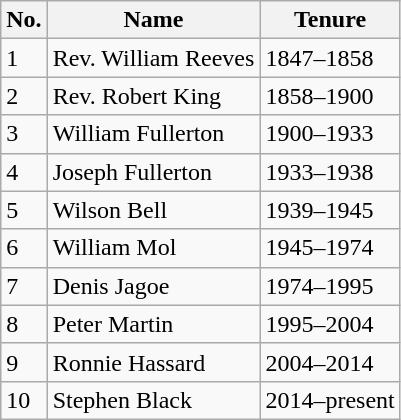<table class="wikitable">
<tr>
<th>No.</th>
<th>Name</th>
<th>Tenure</th>
</tr>
<tr>
<td>1</td>
<td>Rev. William Reeves</td>
<td>1847–1858</td>
</tr>
<tr>
<td>2</td>
<td>Rev. Robert King</td>
<td>1858–1900</td>
</tr>
<tr>
<td>3</td>
<td>William Fullerton</td>
<td>1900–1933</td>
</tr>
<tr>
<td>4</td>
<td>Joseph Fullerton</td>
<td>1933–1938</td>
</tr>
<tr>
<td>5</td>
<td>Wilson Bell</td>
<td>1939–1945</td>
</tr>
<tr>
<td>6</td>
<td>William Mol</td>
<td>1945–1974</td>
</tr>
<tr>
<td>7</td>
<td>Denis Jagoe</td>
<td>1974–1995</td>
</tr>
<tr>
<td>8</td>
<td>Peter Martin</td>
<td>1995–2004</td>
</tr>
<tr>
<td>9</td>
<td>Ronnie Hassard</td>
<td>2004–2014</td>
</tr>
<tr>
<td>10</td>
<td>Stephen Black</td>
<td>2014–present</td>
</tr>
</table>
